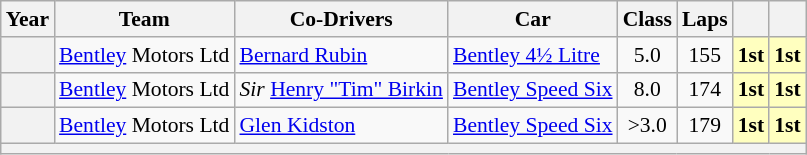<table class="wikitable" style="text-align:center; font-size:90%">
<tr>
<th>Year</th>
<th>Team</th>
<th>Co-Drivers</th>
<th>Car</th>
<th>Class</th>
<th>Laps</th>
<th></th>
<th></th>
</tr>
<tr>
<th></th>
<td align=left> <a href='#'>Bentley</a> Motors Ltd</td>
<td align=left> <a href='#'>Bernard Rubin</a></td>
<td align=left><a href='#'>Bentley 4½ Litre</a></td>
<td>5.0</td>
<td>155</td>
<td style="background:#ffffbf;"><strong>1st</strong></td>
<td style="background:#ffffbf;"><strong>1st</strong></td>
</tr>
<tr>
<th></th>
<td align=left> <a href='#'>Bentley</a> Motors Ltd</td>
<td align=left> <em>Sir</em> <a href='#'>Henry "Tim" Birkin</a></td>
<td align=left><a href='#'>Bentley Speed Six</a></td>
<td>8.0</td>
<td>174</td>
<td style="background:#ffffbf;"><strong>1st</strong></td>
<td style="background:#ffffbf;"><strong>1st</strong></td>
</tr>
<tr>
<th></th>
<td align=left> <a href='#'>Bentley</a> Motors Ltd</td>
<td align=left> <a href='#'>Glen Kidston</a></td>
<td align=left><a href='#'>Bentley Speed Six</a></td>
<td>>3.0</td>
<td>179</td>
<td style="background:#ffffbf;"><strong>1st</strong></td>
<td style="background:#ffffbf;"><strong>1st</strong></td>
</tr>
<tr>
<th colspan="8"></th>
</tr>
</table>
